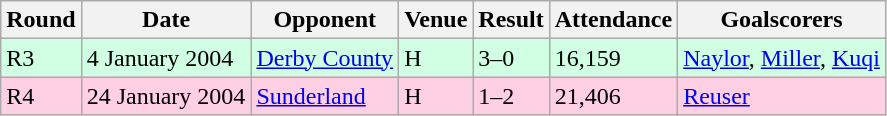<table class="wikitable">
<tr>
<th>Round</th>
<th>Date</th>
<th>Opponent</th>
<th>Venue</th>
<th>Result</th>
<th>Attendance</th>
<th>Goalscorers</th>
</tr>
<tr style="background-color: #d0ffe3;">
<td>R3</td>
<td>4 January 2004</td>
<td><a href='#'>Derby County</a></td>
<td>H</td>
<td>3–0</td>
<td>16,159</td>
<td><a href='#'>Naylor</a>, <a href='#'>Miller</a>, <a href='#'>Kuqi</a></td>
</tr>
<tr style="background-color: #ffd0e3;">
<td>R4</td>
<td>24 January 2004</td>
<td><a href='#'>Sunderland</a></td>
<td>H</td>
<td>1–2</td>
<td>21,406</td>
<td><a href='#'>Reuser</a></td>
</tr>
</table>
